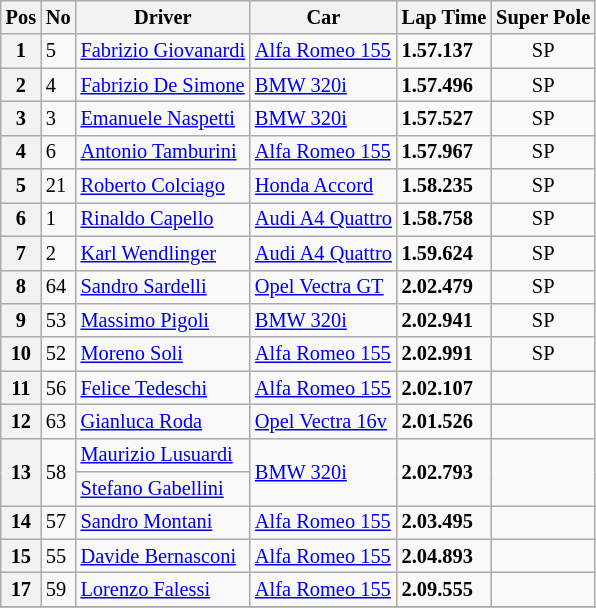<table class="wikitable" style="font-size: 85%;">
<tr>
<th>Pos</th>
<th>No</th>
<th>Driver</th>
<th>Car</th>
<th>Lap Time</th>
<th>Super Pole</th>
</tr>
<tr>
<th>1</th>
<td>5</td>
<td> <a href='#'>Fabrizio Giovanardi</a></td>
<td><a href='#'>Alfa Romeo 155</a></td>
<td><strong>1.57.137</strong></td>
<td align=center>SP</td>
</tr>
<tr>
<th>2</th>
<td>4</td>
<td> <a href='#'>Fabrizio De Simone</a></td>
<td><a href='#'>BMW 320i</a></td>
<td><strong>1.57.496</strong></td>
<td align=center>SP</td>
</tr>
<tr>
<th>3</th>
<td>3</td>
<td> <a href='#'>Emanuele Naspetti</a></td>
<td><a href='#'>BMW 320i</a></td>
<td><strong>1.57.527</strong></td>
<td align=center>SP</td>
</tr>
<tr>
<th>4</th>
<td>6</td>
<td> <a href='#'>Antonio Tamburini</a></td>
<td><a href='#'>Alfa Romeo 155</a></td>
<td><strong>1.57.967</strong></td>
<td align=center>SP</td>
</tr>
<tr>
<th>5</th>
<td>21</td>
<td> <a href='#'>Roberto Colciago</a></td>
<td><a href='#'>Honda Accord</a></td>
<td><strong>1.58.235</strong></td>
<td align=center>SP</td>
</tr>
<tr>
<th>6</th>
<td>1</td>
<td> <a href='#'>Rinaldo Capello</a></td>
<td><a href='#'>Audi A4 Quattro</a></td>
<td><strong>1.58.758</strong></td>
<td align=center>SP</td>
</tr>
<tr>
<th>7</th>
<td>2</td>
<td> <a href='#'>Karl Wendlinger</a></td>
<td><a href='#'>Audi A4 Quattro</a></td>
<td><strong>1.59.624</strong></td>
<td align=center>SP</td>
</tr>
<tr>
<th>8</th>
<td>64</td>
<td> <a href='#'>Sandro Sardelli</a></td>
<td><a href='#'> Opel Vectra GT</a></td>
<td><strong>2.02.479</strong></td>
<td align=center>SP</td>
</tr>
<tr>
<th>9</th>
<td>53</td>
<td> <a href='#'>Massimo Pigoli</a></td>
<td><a href='#'>BMW 320i</a></td>
<td><strong>2.02.941</strong></td>
<td align=center>SP</td>
</tr>
<tr>
<th>10</th>
<td>52</td>
<td> <a href='#'>Moreno Soli</a></td>
<td><a href='#'>Alfa Romeo 155</a></td>
<td><strong>2.02.991</strong></td>
<td align=center>SP</td>
</tr>
<tr>
<th>11</th>
<td>56</td>
<td> <a href='#'>Felice Tedeschi</a></td>
<td><a href='#'>Alfa Romeo 155</a></td>
<td><strong>2.02.107</strong></td>
<td></td>
</tr>
<tr>
<th>12</th>
<td>63</td>
<td> <a href='#'>Gianluca Roda</a></td>
<td><a href='#'> Opel Vectra 16v</a></td>
<td><strong>2.01.526</strong></td>
<td></td>
</tr>
<tr>
<th rowspan=2>13</th>
<td rowspan=2>58</td>
<td> <a href='#'>Maurizio Lusuardi</a></td>
<td rowspan=2><a href='#'>BMW 320i</a></td>
<td rowspan=2><strong>2.02.793</strong></td>
<td rowspan=2 align=center></td>
</tr>
<tr>
<td> <a href='#'>Stefano Gabellini</a></td>
</tr>
<tr>
<th>14</th>
<td>57</td>
<td> <a href='#'>Sandro Montani</a></td>
<td><a href='#'>Alfa Romeo 155</a></td>
<td><strong>2.03.495</strong></td>
<td></td>
</tr>
<tr>
<th>15</th>
<td>55</td>
<td> <a href='#'>Davide Bernasconi</a></td>
<td><a href='#'>Alfa Romeo 155</a></td>
<td><strong>2.04.893</strong></td>
<td></td>
</tr>
<tr>
<th>17</th>
<td>59</td>
<td> <a href='#'>Lorenzo Falessi</a></td>
<td><a href='#'>Alfa Romeo 155</a></td>
<td><strong>2.09.555</strong></td>
<td></td>
</tr>
<tr>
</tr>
</table>
